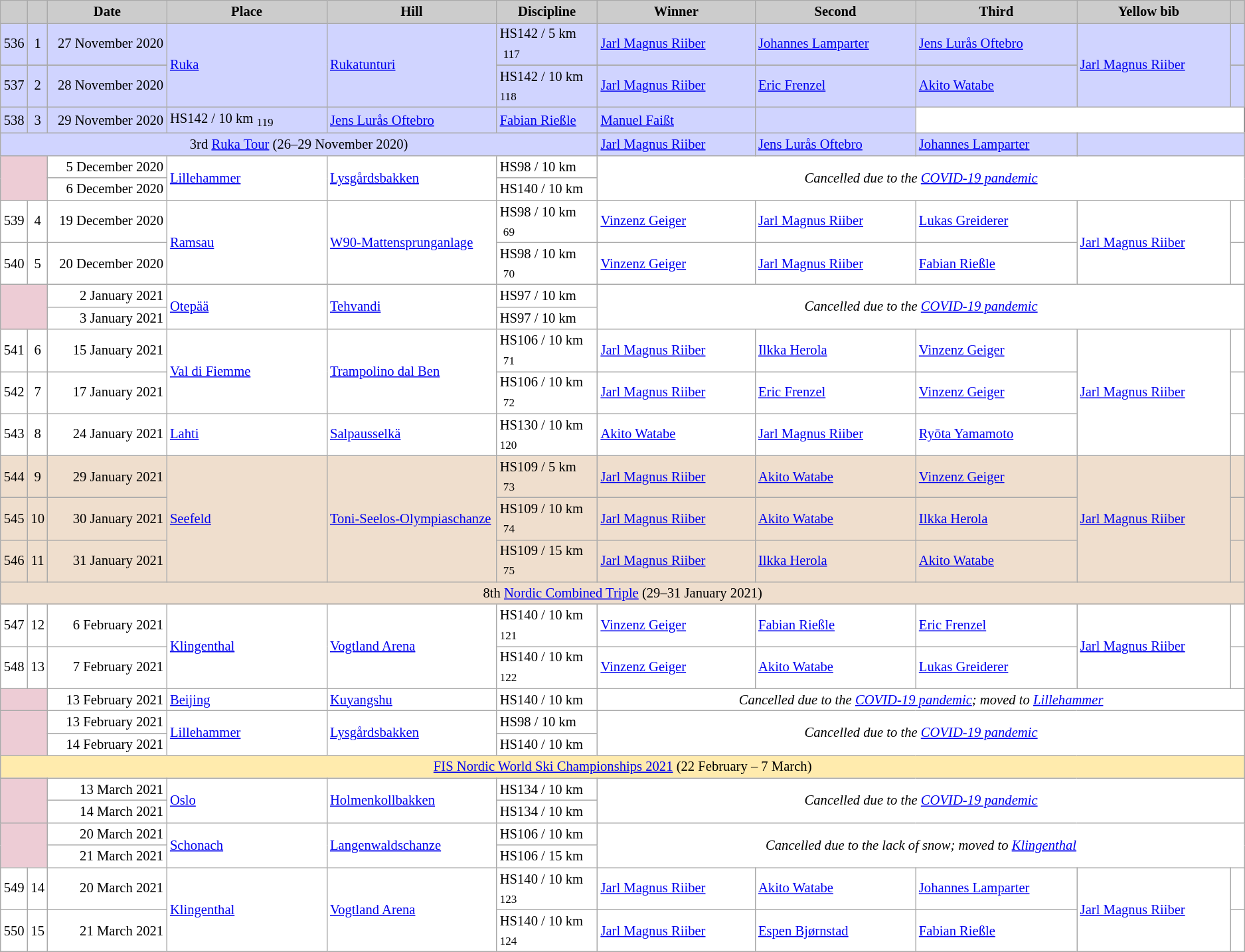<table class="wikitable plainrowheaders" style="background:#fff; font-size:86%; line-height:16px; border:grey solid 1px; border-collapse:collapse;">
<tr>
<th scope="col" style="background:#ccc; width=20 px;"></th>
<th scope="col" style="background:#ccc; width=30 px;"></th>
<th scope="col" style="background:#ccc; width:130px;">Date</th>
<th scope="col" style="background:#ccc; width:180px;">Place</th>
<th scope="col" style="background:#ccc; width:180px;">Hill</th>
<th scope="col" style="background:#ccc; width:106px;">Discipline</th>
<th scope="col" style="background:#ccc; width:185px;">Winner</th>
<th scope="col" style="background:#ccc; width:185px;">Second</th>
<th scope="col" style="background:#ccc; width:185px;">Third</th>
<th scope="col" style="background:#ccc; width:180px;">Yellow bib <strong><span>  </span></strong></th>
<th scope="col" style="background:#ccc; width:10px;"></th>
</tr>
<tr bgcolor="#D0D4FF">
<td align="center">536</td>
<td align="center">1</td>
<td align="right">27 November 2020</td>
<td rowspan="3"> <a href='#'>Ruka</a></td>
<td rowspan="3"><a href='#'>Rukatunturi</a></td>
<td>HS142 / 5 km  <sub>117</sub></td>
<td> <a href='#'>Jarl Magnus Riiber</a></td>
<td> <a href='#'>Johannes Lamparter</a></td>
<td> <a href='#'>Jens Lurås Oftebro</a></td>
<td rowspan=3> <a href='#'>Jarl Magnus Riiber</a></td>
<td></td>
</tr>
<tr>
</tr>
<tr bgcolor="#D0D4FF">
<td align="center">537</td>
<td align="center">2</td>
<td align="right">28 November 2020</td>
<td>HS142 / 10 km <sub>118</sub></td>
<td> <a href='#'>Jarl Magnus Riiber</a></td>
<td> <a href='#'>Eric Frenzel</a></td>
<td> <a href='#'>Akito Watabe</a></td>
<td></td>
</tr>
<tr bgcolor="#D0D4FF">
<td align="center">538</td>
<td align="center">3</td>
<td align="right">29 November 2020</td>
<td>HS142 / 10 km <sub>119</sub></td>
<td> <a href='#'>Jens Lurås Oftebro</a></td>
<td> <a href='#'>Fabian Rießle</a></td>
<td> <a href='#'>Manuel Faißt</a></td>
<td></td>
</tr>
<tr bgcolor="#D0D4FF">
<td colspan="6" align="center">3rd <a href='#'>Ruka Tour</a> (26–29 November 2020)</td>
<td> <a href='#'>Jarl Magnus Riiber</a></td>
<td> <a href='#'>Jens Lurås Oftebro</a></td>
<td> <a href='#'>Johannes Lamparter</a></td>
<td colspan="2"></td>
</tr>
<tr>
<td colspan="2" rowspan="2" align="center" bgcolor="EDCCD5"></td>
<td align="right">5 December 2020</td>
<td rowspan="2"> <a href='#'>Lillehammer</a></td>
<td rowspan="2"><a href='#'>Lysgårdsbakken</a></td>
<td>HS98 / 10 km  </td>
<td align="center" colspan="5" rowspan="2"><em>Cancelled due to the <a href='#'>COVID-19 pandemic</a></em></td>
</tr>
<tr>
<td align="right">6 December 2020</td>
<td>HS140 / 10 km</td>
</tr>
<tr>
<td align="center">539</td>
<td align="center">4</td>
<td align="right">19 December 2020</td>
<td rowspan="2"> <a href='#'>Ramsau</a></td>
<td rowspan="2"><a href='#'>W90-Mattensprunganlage</a></td>
<td>HS98 / 10 km  <sub>69</sub></td>
<td> <a href='#'>Vinzenz Geiger</a></td>
<td> <a href='#'>Jarl Magnus Riiber</a></td>
<td> <a href='#'>Lukas Greiderer</a></td>
<td rowspan=2> <a href='#'>Jarl Magnus Riiber</a></td>
<td></td>
</tr>
<tr>
<td align="center">540</td>
<td align="center">5</td>
<td align="right">20 December 2020</td>
<td>HS98 / 10 km  <sub>70</sub></td>
<td> <a href='#'>Vinzenz Geiger</a></td>
<td> <a href='#'>Jarl Magnus Riiber</a></td>
<td> <a href='#'>Fabian Rießle</a></td>
<td></td>
</tr>
<tr>
<td colspan="2" rowspan="2" align="center" bgcolor="EDCCD5"></td>
<td align=right>2 January 2021</td>
<td rowspan="2"> <a href='#'>Otepää</a></td>
<td rowspan="2"><a href='#'>Tehvandi</a></td>
<td>HS97 / 10 km  </td>
<td align="center" colspan="5" rowspan="2"><em>Cancelled due to the <a href='#'>COVID-19 pandemic</a></em></td>
</tr>
<tr>
<td align="right">3 January 2021</td>
<td>HS97 / 10 km  </td>
</tr>
<tr>
<td align="center">541</td>
<td align="center">6</td>
<td align="right">15 January 2021</td>
<td rowspan="2"> <a href='#'>Val di Fiemme</a></td>
<td rowspan="2"><a href='#'>Trampolino dal Ben</a></td>
<td>HS106 / 10 km  <sub>71</sub></td>
<td> <a href='#'>Jarl Magnus Riiber</a></td>
<td> <a href='#'>Ilkka Herola</a></td>
<td> <a href='#'>Vinzenz Geiger</a></td>
<td rowspan=3> <a href='#'>Jarl Magnus Riiber</a></td>
<td></td>
</tr>
<tr>
<td align="center">542</td>
<td align="center">7</td>
<td align="right">17 January 2021</td>
<td>HS106 / 10 km  <sub>72</sub></td>
<td> <a href='#'>Jarl Magnus Riiber</a></td>
<td> <a href='#'>Eric Frenzel</a></td>
<td> <a href='#'>Vinzenz Geiger</a></td>
<td></td>
</tr>
<tr>
<td align="center">543</td>
<td align="center">8</td>
<td align="right">24 January 2021</td>
<td> <a href='#'>Lahti</a></td>
<td><a href='#'>Salpausselkä</a></td>
<td>HS130 / 10 km <sub>120</sub></td>
<td> <a href='#'>Akito Watabe</a></td>
<td> <a href='#'>Jarl Magnus Riiber</a></td>
<td> <a href='#'>Ryōta Yamamoto</a></td>
<td></td>
</tr>
<tr bgcolor="#EFDECD">
<td align="center">544</td>
<td align="center">9</td>
<td align="right">29 January 2021</td>
<td rowspan="3"> <a href='#'>Seefeld</a></td>
<td rowspan="3"><a href='#'>Toni-Seelos-Olympiaschanze</a></td>
<td>HS109 / 5 km  <sub>73</sub></td>
<td> <a href='#'>Jarl Magnus Riiber</a></td>
<td> <a href='#'>Akito Watabe</a></td>
<td> <a href='#'>Vinzenz Geiger</a></td>
<td rowspan=3> <a href='#'>Jarl Magnus Riiber</a></td>
<td></td>
</tr>
<tr bgcolor="#EFDECD">
<td align="center">545</td>
<td align="center">10</td>
<td align="right">30 January 2021</td>
<td>HS109 / 10 km  <sub>74</sub></td>
<td> <a href='#'>Jarl Magnus Riiber</a></td>
<td> <a href='#'>Akito Watabe</a></td>
<td> <a href='#'>Ilkka Herola</a></td>
<td></td>
</tr>
<tr bgcolor="#EFDECD">
<td align="center">546</td>
<td align="center">11</td>
<td align="right">31 January 2021</td>
<td>HS109 / 15 km  <sub>75</sub></td>
<td> <a href='#'>Jarl Magnus Riiber</a></td>
<td> <a href='#'>Ilkka Herola</a></td>
<td> <a href='#'>Akito Watabe</a></td>
<td></td>
</tr>
<tr bgcolor="#EFDECD">
<td colspan="11" align="center">8th <a href='#'>Nordic Combined Triple</a> (29–31 January 2021)</td>
</tr>
<tr>
<td align="center">547</td>
<td align="center">12</td>
<td align="right">6 February 2021</td>
<td rowspan="2"> <a href='#'>Klingenthal</a></td>
<td rowspan="2"><a href='#'>Vogtland Arena</a></td>
<td>HS140 / 10 km <sub>121</sub></td>
<td> <a href='#'>Vinzenz Geiger</a></td>
<td> <a href='#'>Fabian Rießle</a></td>
<td> <a href='#'>Eric Frenzel</a></td>
<td rowspan=2> <a href='#'>Jarl Magnus Riiber</a></td>
<td></td>
</tr>
<tr>
<td align="center">548</td>
<td align="center">13</td>
<td align="right">7 February 2021</td>
<td>HS140 / 10 km <sub>122</sub></td>
<td> <a href='#'>Vinzenz Geiger</a></td>
<td> <a href='#'>Akito Watabe</a></td>
<td> <a href='#'>Lukas Greiderer</a></td>
<td></td>
</tr>
<tr>
<td colspan="2" bgcolor="EDCCD5"></td>
<td align="right">13 February 2021</td>
<td> <a href='#'>Beijing</a></td>
<td><a href='#'>Kuyangshu</a></td>
<td>HS140 / 10 km  </td>
<td align="center" colspan="5"><em>Cancelled due to the <a href='#'>COVID-19 pandemic</a>; moved to <a href='#'>Lillehammer</a></em></td>
</tr>
<tr>
<td colspan="2" rowspan="2" align="center" bgcolor="EDCCD5"></td>
<td align="right">13 February 2021</td>
<td rowspan="2"> <a href='#'>Lillehammer</a></td>
<td rowspan="2"><a href='#'>Lysgårdsbakken</a></td>
<td>HS98 / 10 km  </td>
<td align="center" colspan="5" rowspan="2"><em>Cancelled due to the <a href='#'>COVID-19 pandemic</a></em></td>
</tr>
<tr>
<td align="right">14 February 2021</td>
<td>HS140 / 10 km</td>
</tr>
<tr style="background:#FFEBAD">
<td colspan="11" align="center"><a href='#'>FIS Nordic World Ski Championships 2021</a> (22 February – 7 March)</td>
</tr>
<tr>
<td colspan="2" rowspan="2" align="center" bgcolor="EDCCD5"></td>
<td align="right">13 March 2021</td>
<td rowspan="2"> <a href='#'>Oslo</a></td>
<td rowspan="2"><a href='#'>Holmenkollbakken</a></td>
<td>HS134 / 10 km  </td>
<td align="center" colspan="5" rowspan="2"><em>Cancelled due to the <a href='#'>COVID-19 pandemic</a></em></td>
</tr>
<tr>
<td align="right">14 March 2021</td>
<td>HS134 / 10 km</td>
</tr>
<tr>
<td colspan="2" rowspan="2" align="center" bgcolor="EDCCD5"></td>
<td align="right">20 March 2021</td>
<td rowspan="2"> <a href='#'>Schonach</a></td>
<td rowspan="2"><a href='#'>Langenwaldschanze</a></td>
<td>HS106 / 10 km</td>
<td align="center" colspan="5" rowspan="2"><em>Cancelled due to the lack of snow; moved to <a href='#'>Klingenthal</a></em></td>
</tr>
<tr>
<td align="right">21 March 2021</td>
<td>HS106 / 15 km</td>
</tr>
<tr>
<td align="center">549</td>
<td align="center">14</td>
<td align="right">20 March 2021</td>
<td rowspan="2"> <a href='#'>Klingenthal</a></td>
<td rowspan="2"><a href='#'>Vogtland Arena</a></td>
<td>HS140 / 10 km <sub>123</sub></td>
<td> <a href='#'>Jarl Magnus Riiber</a></td>
<td> <a href='#'>Akito Watabe</a></td>
<td> <a href='#'>Johannes Lamparter</a></td>
<td rowspan=2> <a href='#'>Jarl Magnus Riiber</a></td>
<td></td>
</tr>
<tr>
<td align="center">550</td>
<td align="center">15</td>
<td align="right">21 March 2021</td>
<td>HS140 / 10 km <sub>124</sub></td>
<td> <a href='#'>Jarl Magnus Riiber</a></td>
<td> <a href='#'>Espen Bjørnstad</a></td>
<td> <a href='#'>Fabian Rießle</a></td>
<td></td>
</tr>
</table>
